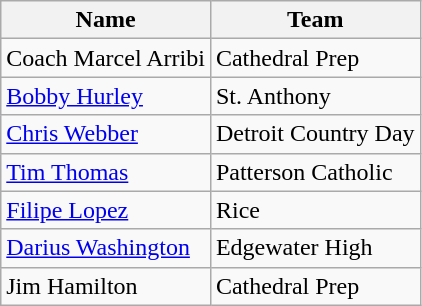<table class="wikitable">
<tr>
<th>Name</th>
<th>Team</th>
</tr>
<tr>
<td>Coach Marcel Arribi</td>
<td>Cathedral Prep</td>
</tr>
<tr>
<td><a href='#'>Bobby Hurley</a></td>
<td>St. Anthony</td>
</tr>
<tr>
<td><a href='#'>Chris Webber</a></td>
<td>Detroit Country Day</td>
</tr>
<tr>
<td><a href='#'>Tim Thomas</a></td>
<td>Patterson Catholic</td>
</tr>
<tr>
<td><a href='#'>Filipe Lopez</a></td>
<td>Rice</td>
</tr>
<tr>
<td><a href='#'>Darius Washington</a></td>
<td>Edgewater High</td>
</tr>
<tr>
<td>Jim Hamilton</td>
<td>Cathedral Prep</td>
</tr>
</table>
